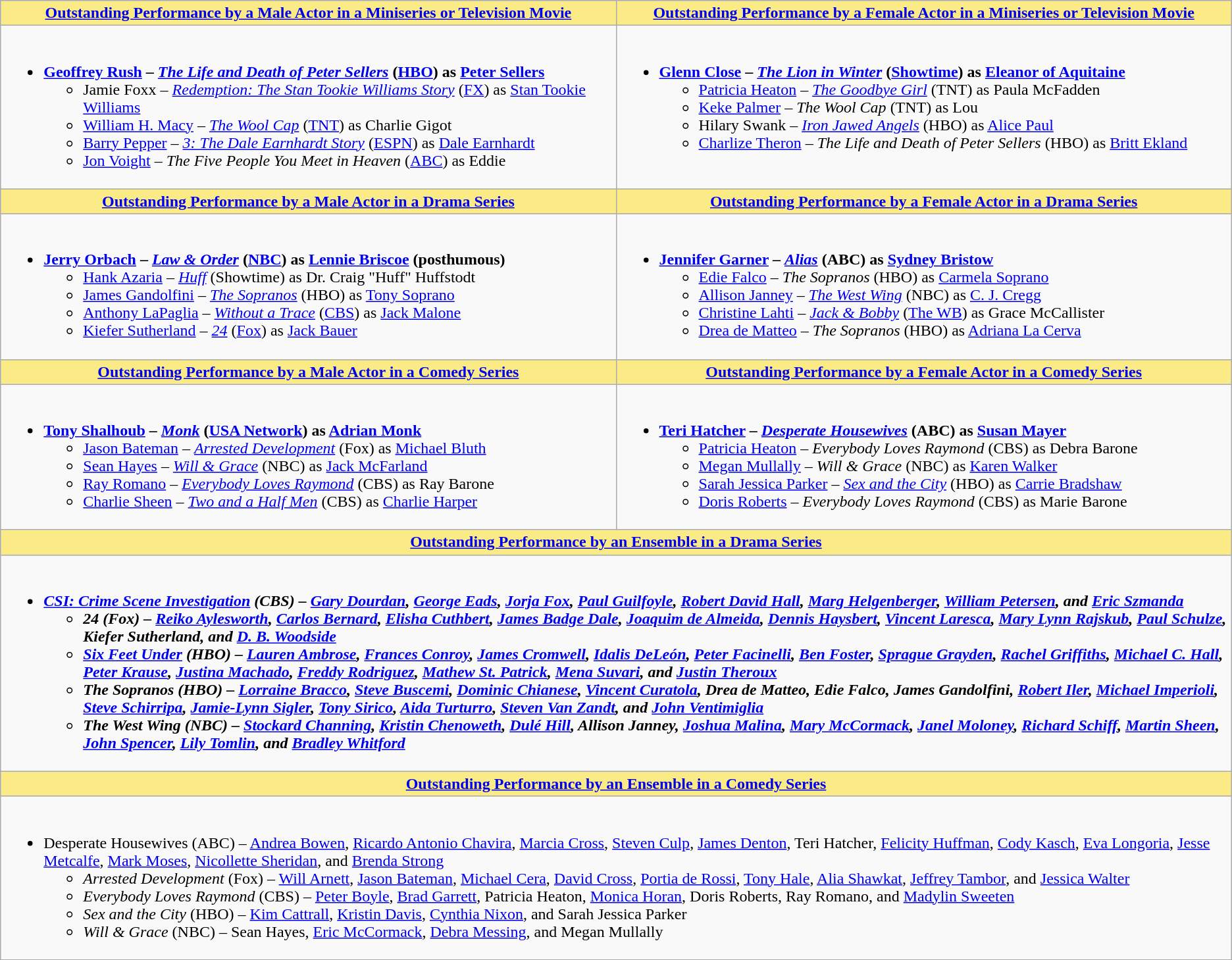<table class=wikitable style="width="100%">
<tr>
<th style="background:#FAEB86;" width="50%"><a href='#'>Outstanding Performance by a Male Actor in a Miniseries or Television Movie</a></th>
<th style="background:#FAEB86;" width="50%"><a href='#'>Outstanding Performance by a Female Actor in a Miniseries or Television Movie</a></th>
</tr>
<tr>
<td valign="top"><br><ul><li><strong><a href='#'>Geoffrey Rush</a> – <em><a href='#'>The Life and Death of Peter Sellers</a></em> (<a href='#'>HBO</a>) as <a href='#'>Peter Sellers</a></strong><ul><li>Jamie Foxx – <em><a href='#'>Redemption: The Stan Tookie Williams Story</a></em> (<a href='#'>FX</a>) as <a href='#'>Stan Tookie Williams</a></li><li><a href='#'>William H. Macy</a> – <em><a href='#'>The Wool Cap</a></em> (<a href='#'>TNT</a>) as Charlie Gigot</li><li><a href='#'>Barry Pepper</a> – <em><a href='#'>3: The Dale Earnhardt Story</a></em> (<a href='#'>ESPN</a>) as <a href='#'>Dale Earnhardt</a></li><li><a href='#'>Jon Voight</a> – <em>The Five People You Meet in Heaven</em> (<a href='#'>ABC</a>) as Eddie</li></ul></li></ul></td>
<td valign="top"><br><ul><li><strong><a href='#'>Glenn Close</a> – <em><a href='#'>The Lion in Winter</a></em> (<a href='#'>Showtime</a>) as <a href='#'>Eleanor of Aquitaine</a></strong><ul><li><a href='#'>Patricia Heaton</a> – <em><a href='#'>The Goodbye Girl</a></em> (TNT) as Paula McFadden</li><li><a href='#'>Keke Palmer</a> – <em>The Wool Cap</em> (TNT) as Lou</li><li>Hilary Swank – <em><a href='#'>Iron Jawed Angels</a></em> (HBO) as <a href='#'>Alice Paul</a></li><li><a href='#'>Charlize Theron</a> – <em>The Life and Death of Peter Sellers</em> (HBO) as <a href='#'>Britt Ekland</a></li></ul></li></ul></td>
</tr>
<tr>
<th style="background:#FAEB86;"><a href='#'>Outstanding Performance by a Male Actor in a Drama Series</a></th>
<th style="background:#FAEB86;"><a href='#'>Outstanding Performance by a Female Actor in a Drama Series</a></th>
</tr>
<tr>
<td valign="top"><br><ul><li><strong><a href='#'>Jerry Orbach</a> – <em><a href='#'>Law & Order</a></em> (<a href='#'>NBC</a>) as <a href='#'>Lennie Briscoe</a> (posthumous)</strong><ul><li><a href='#'>Hank Azaria</a> – <em><a href='#'>Huff</a></em> (Showtime) as Dr. Craig "Huff" Huffstodt</li><li><a href='#'>James Gandolfini</a> – <em><a href='#'>The Sopranos</a></em> (HBO) as <a href='#'>Tony Soprano</a></li><li><a href='#'>Anthony LaPaglia</a> – <em><a href='#'>Without a Trace</a></em> (<a href='#'>CBS</a>) as <a href='#'>Jack Malone</a></li><li><a href='#'>Kiefer Sutherland</a> – <em><a href='#'>24</a></em> (<a href='#'>Fox</a>) as <a href='#'>Jack Bauer</a></li></ul></li></ul></td>
<td valign="top"><br><ul><li><strong><a href='#'>Jennifer Garner</a> – <em><a href='#'>Alias</a></em> (ABC) as <a href='#'>Sydney Bristow</a></strong><ul><li><a href='#'>Edie Falco</a> – <em>The Sopranos</em> (HBO) as <a href='#'>Carmela Soprano</a></li><li><a href='#'>Allison Janney</a> – <em><a href='#'>The West Wing</a></em> (NBC) as <a href='#'>C. J. Cregg</a></li><li><a href='#'>Christine Lahti</a> – <em><a href='#'>Jack & Bobby</a></em> (<a href='#'>The WB</a>) as Grace McCallister</li><li><a href='#'>Drea de Matteo</a> – <em>The Sopranos</em> (HBO) as <a href='#'>Adriana La Cerva</a></li></ul></li></ul></td>
</tr>
<tr>
<th style="background:#FAEB86;"><a href='#'>Outstanding Performance by a Male Actor in a Comedy Series</a></th>
<th style="background:#FAEB86;"><a href='#'>Outstanding Performance by a Female Actor in a Comedy Series</a></th>
</tr>
<tr>
<td valign="top"><br><ul><li><strong><a href='#'>Tony Shalhoub</a> – <em><a href='#'>Monk</a></em> (<a href='#'>USA Network</a>) as <a href='#'>Adrian Monk</a></strong><ul><li><a href='#'>Jason Bateman</a> – <em><a href='#'>Arrested Development</a></em> (Fox) as <a href='#'>Michael Bluth</a></li><li><a href='#'>Sean Hayes</a> – <em><a href='#'>Will & Grace</a></em> (NBC) as <a href='#'>Jack McFarland</a></li><li><a href='#'>Ray Romano</a> – <em><a href='#'>Everybody Loves Raymond</a></em> (CBS) as Ray Barone</li><li><a href='#'>Charlie Sheen</a> – <em><a href='#'>Two and a Half Men</a></em> (CBS) as <a href='#'>Charlie Harper</a></li></ul></li></ul></td>
<td valign="top"><br><ul><li><strong><a href='#'>Teri Hatcher</a> – <em><a href='#'>Desperate Housewives</a></em> (ABC) as <a href='#'>Susan Mayer</a></strong><ul><li><a href='#'>Patricia Heaton</a> – <em>Everybody Loves Raymond</em> (CBS) as Debra Barone</li><li><a href='#'>Megan Mullally</a> – <em>Will & Grace</em> (NBC) as <a href='#'>Karen Walker</a></li><li><a href='#'>Sarah Jessica Parker</a> – <em><a href='#'>Sex and the City</a></em> (HBO) as <a href='#'>Carrie Bradshaw</a></li><li><a href='#'>Doris Roberts</a> – <em>Everybody Loves Raymond</em> (CBS) as Marie Barone</li></ul></li></ul></td>
</tr>
<tr>
<th colspan="2" style="background:#FAEB86;"><a href='#'>Outstanding Performance by an Ensemble in a Drama Series</a></th>
</tr>
<tr>
<td colspan="2" style="vertical-align:top;"><br><ul><li><strong><em><a href='#'>CSI: Crime Scene Investigation</a><em> (CBS) – <a href='#'>Gary Dourdan</a>, <a href='#'>George Eads</a>, <a href='#'>Jorja Fox</a>, <a href='#'>Paul Guilfoyle</a>, <a href='#'>Robert David Hall</a>, <a href='#'>Marg Helgenberger</a>, <a href='#'>William Petersen</a>, and <a href='#'>Eric Szmanda</a><strong><ul><li></em>24<em> (Fox) – <a href='#'>Reiko Aylesworth</a>, <a href='#'>Carlos Bernard</a>, <a href='#'>Elisha Cuthbert</a>, <a href='#'>James Badge Dale</a>, <a href='#'>Joaquim de Almeida</a>, <a href='#'>Dennis Haysbert</a>, <a href='#'>Vincent Laresca</a>, <a href='#'>Mary Lynn Rajskub</a>, <a href='#'>Paul Schulze</a>, Kiefer Sutherland, and <a href='#'>D. B. Woodside</a></li><li></em><a href='#'>Six Feet Under</a><em> (HBO) – <a href='#'>Lauren Ambrose</a>, <a href='#'>Frances Conroy</a>, <a href='#'>James Cromwell</a>, <a href='#'>Idalis DeLeón</a>, <a href='#'>Peter Facinelli</a>, <a href='#'>Ben Foster</a>, <a href='#'>Sprague Grayden</a>, <a href='#'>Rachel Griffiths</a>, <a href='#'>Michael C. Hall</a>, <a href='#'>Peter Krause</a>, <a href='#'>Justina Machado</a>, <a href='#'>Freddy Rodriguez</a>, <a href='#'>Mathew St. Patrick</a>, <a href='#'>Mena Suvari</a>, and <a href='#'>Justin Theroux</a></li><li></em>The Sopranos<em> (HBO) – <a href='#'>Lorraine Bracco</a>, <a href='#'>Steve Buscemi</a>, <a href='#'>Dominic Chianese</a>, <a href='#'>Vincent Curatola</a>, Drea de Matteo, Edie Falco, James Gandolfini, <a href='#'>Robert Iler</a>, <a href='#'>Michael Imperioli</a>, <a href='#'>Steve Schirripa</a>, <a href='#'>Jamie-Lynn Sigler</a>, <a href='#'>Tony Sirico</a>, <a href='#'>Aida Turturro</a>, <a href='#'>Steven Van Zandt</a>, and <a href='#'>John Ventimiglia</a></li><li></em>The West Wing<em> (NBC) – <a href='#'>Stockard Channing</a>, <a href='#'>Kristin Chenoweth</a>, <a href='#'>Dulé Hill</a>, Allison Janney, <a href='#'>Joshua Malina</a>, <a href='#'>Mary McCormack</a>, <a href='#'>Janel Moloney</a>, <a href='#'>Richard Schiff</a>, <a href='#'>Martin Sheen</a>, <a href='#'>John Spencer</a>, <a href='#'>Lily Tomlin</a>, and <a href='#'>Bradley Whitford</a></li></ul></li></ul></td>
</tr>
<tr>
<th colspan="2" style="background:#FAEB86;"><a href='#'>Outstanding Performance by an Ensemble in a Comedy Series</a></th>
</tr>
<tr>
<td colspan="2" style="vertical-align:top;"><br><ul><li></em></strong>Desperate Housewives</em> (ABC) – <a href='#'>Andrea Bowen</a>, <a href='#'>Ricardo Antonio Chavira</a>, <a href='#'>Marcia Cross</a>, <a href='#'>Steven Culp</a>, <a href='#'>James Denton</a>, Teri Hatcher, <a href='#'>Felicity Huffman</a>, <a href='#'>Cody Kasch</a>, <a href='#'>Eva Longoria</a>, <a href='#'>Jesse Metcalfe</a>, <a href='#'>Mark Moses</a>, <a href='#'>Nicollette Sheridan</a>, and <a href='#'>Brenda Strong</a></strong><ul><li><em>Arrested Development</em> (Fox) – <a href='#'>Will Arnett</a>, <a href='#'>Jason Bateman</a>, <a href='#'>Michael Cera</a>, <a href='#'>David Cross</a>, <a href='#'>Portia de Rossi</a>, <a href='#'>Tony Hale</a>, <a href='#'>Alia Shawkat</a>, <a href='#'>Jeffrey Tambor</a>, and <a href='#'>Jessica Walter</a></li><li><em>Everybody Loves Raymond</em> (CBS) – <a href='#'>Peter Boyle</a>, <a href='#'>Brad Garrett</a>, Patricia Heaton, <a href='#'>Monica Horan</a>, Doris Roberts, Ray Romano, and <a href='#'>Madylin Sweeten</a></li><li><em>Sex and the City</em> (HBO) – <a href='#'>Kim Cattrall</a>, <a href='#'>Kristin Davis</a>, <a href='#'>Cynthia Nixon</a>, and Sarah Jessica Parker</li><li><em>Will & Grace</em> (NBC) – Sean Hayes, <a href='#'>Eric McCormack</a>, <a href='#'>Debra Messing</a>, and Megan Mullally</li></ul></li></ul></td>
</tr>
</table>
